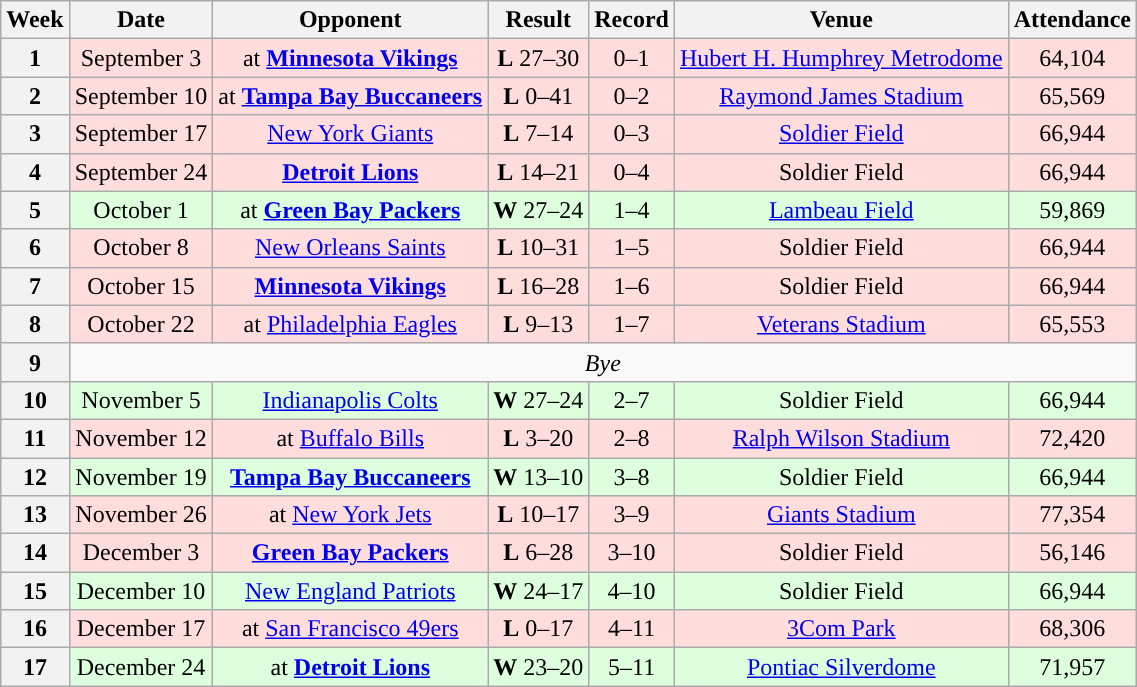<table class="wikitable" style="text-align:center">
<tr>
<th>Week</th>
<th>Date</th>
<th>Opponent</th>
<th>Result</th>
<th>Record</th>
<th>Venue</th>
<th>Attendance</th>
</tr>
<tr style="background:#ffdddd">
<th>1</th>
<td>September 3</td>
<td>at <strong><a href='#'>Minnesota Vikings</a></strong></td>
<td><strong>L</strong> 27–30</td>
<td>0–1</td>
<td><a href='#'>Hubert H. Humphrey Metrodome</a></td>
<td>64,104</td>
</tr>
<tr style="background:#ffdddd">
<th>2</th>
<td>September 10</td>
<td>at <strong><a href='#'>Tampa Bay Buccaneers</a></strong></td>
<td><strong>L</strong> 0–41</td>
<td>0–2</td>
<td><a href='#'>Raymond James Stadium</a></td>
<td>65,569</td>
</tr>
<tr style="background:#ffdddd">
<th>3</th>
<td>September 17</td>
<td><a href='#'>New York Giants</a></td>
<td><strong>L</strong> 7–14</td>
<td>0–3</td>
<td><a href='#'>Soldier Field</a></td>
<td>66,944</td>
</tr>
<tr style="background:#ffdddd">
<th>4</th>
<td>September 24</td>
<td><strong><a href='#'>Detroit Lions</a></strong></td>
<td><strong>L</strong> 14–21</td>
<td>0–4</td>
<td>Soldier Field</td>
<td>66,944</td>
</tr>
<tr style="background:#ddffdd">
<th>5</th>
<td>October 1</td>
<td>at <strong><a href='#'>Green Bay Packers</a></strong></td>
<td><strong>W</strong> 27–24</td>
<td>1–4</td>
<td><a href='#'>Lambeau Field</a></td>
<td>59,869</td>
</tr>
<tr style="background:#ffdddd">
<th>6</th>
<td>October 8</td>
<td><a href='#'>New Orleans Saints</a></td>
<td><strong>L</strong> 10–31</td>
<td>1–5</td>
<td>Soldier Field</td>
<td>66,944</td>
</tr>
<tr style="background:#ffdddd">
<th>7</th>
<td>October 15</td>
<td><strong><a href='#'>Minnesota Vikings</a></strong></td>
<td><strong>L</strong> 16–28</td>
<td>1–6</td>
<td>Soldier Field</td>
<td>66,944</td>
</tr>
<tr style="background:#ffdddd">
<th>8</th>
<td>October 22</td>
<td>at <a href='#'>Philadelphia Eagles</a></td>
<td><strong>L</strong> 9–13</td>
<td>1–7</td>
<td><a href='#'>Veterans Stadium</a></td>
<td>65,553</td>
</tr>
<tr>
<th>9</th>
<td colspan="6"><em>Bye</em></td>
</tr>
<tr style="background:#ddffdd">
<th>10</th>
<td>November 5</td>
<td><a href='#'>Indianapolis Colts</a></td>
<td><strong>W</strong> 27–24</td>
<td>2–7</td>
<td>Soldier Field</td>
<td>66,944</td>
</tr>
<tr style="background:#ffdddd">
<th>11</th>
<td>November 12</td>
<td>at <a href='#'>Buffalo Bills</a></td>
<td><strong>L</strong> 3–20</td>
<td>2–8</td>
<td><a href='#'>Ralph Wilson Stadium</a></td>
<td>72,420</td>
</tr>
<tr style="background:#ddffdd">
<th>12</th>
<td>November 19</td>
<td><strong><a href='#'>Tampa Bay Buccaneers</a></strong></td>
<td><strong>W</strong> 13–10</td>
<td>3–8</td>
<td>Soldier Field</td>
<td>66,944</td>
</tr>
<tr style="background:#ffdddd">
<th>13</th>
<td>November 26</td>
<td>at <a href='#'>New York Jets</a></td>
<td><strong>L</strong> 10–17</td>
<td>3–9</td>
<td><a href='#'>Giants Stadium</a></td>
<td>77,354</td>
</tr>
<tr style="background:#ffdddd">
<th>14</th>
<td>December 3</td>
<td><strong><a href='#'>Green Bay Packers</a></strong></td>
<td><strong>L</strong> 6–28</td>
<td>3–10</td>
<td>Soldier Field</td>
<td>56,146</td>
</tr>
<tr style="background:#ddffdd">
<th>15</th>
<td>December 10</td>
<td><a href='#'>New England Patriots</a></td>
<td><strong>W</strong> 24–17</td>
<td>4–10</td>
<td>Soldier Field</td>
<td>66,944</td>
</tr>
<tr style="background:#ffdddd">
<th>16</th>
<td>December 17</td>
<td>at <a href='#'>San Francisco 49ers</a></td>
<td><strong>L</strong> 0–17</td>
<td>4–11</td>
<td><a href='#'>3Com Park</a></td>
<td>68,306</td>
</tr>
<tr style="background:#ddffdd">
<th>17</th>
<td>December 24</td>
<td>at <strong><a href='#'>Detroit Lions</a></strong></td>
<td><strong>W</strong> 23–20</td>
<td>5–11</td>
<td><a href='#'>Pontiac Silverdome</a></td>
<td>71,957</td>
</tr>
</table>
